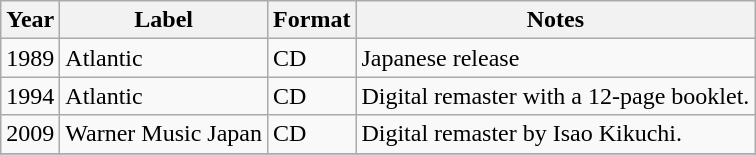<table class="wikitable">
<tr>
<th>Year</th>
<th>Label</th>
<th>Format</th>
<th>Notes</th>
</tr>
<tr>
<td>1989</td>
<td>Atlantic</td>
<td>CD</td>
<td>Japanese release</td>
</tr>
<tr>
<td>1994</td>
<td>Atlantic</td>
<td>CD</td>
<td>Digital remaster with a 12-page booklet.</td>
</tr>
<tr>
<td>2009</td>
<td>Warner Music Japan</td>
<td>CD</td>
<td>Digital remaster by Isao Kikuchi.</td>
</tr>
<tr>
</tr>
</table>
